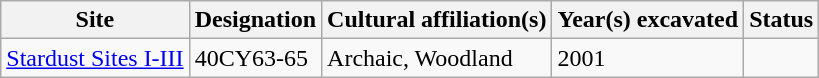<table class="wikitable">
<tr>
<th>Site</th>
<th>Designation</th>
<th>Cultural affiliation(s)</th>
<th>Year(s) excavated</th>
<th>Status</th>
</tr>
<tr>
<td><a href='#'>Stardust Sites I-III</a></td>
<td>40CY63-65</td>
<td>Archaic, Woodland</td>
<td>2001</td>
<td></td>
</tr>
</table>
